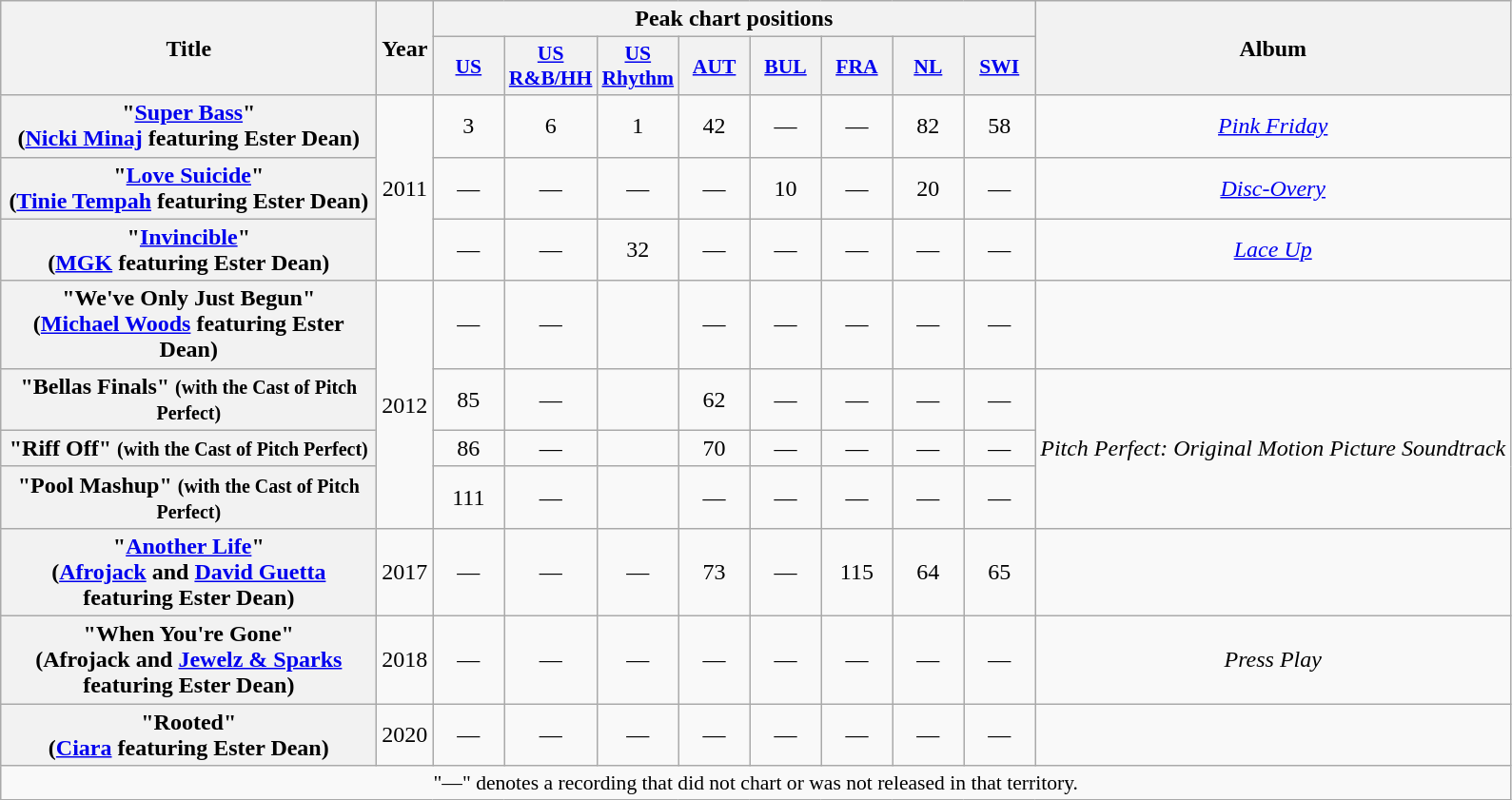<table class="wikitable plainrowheaders" style="text-align:center;">
<tr>
<th scope="col" rowspan="2" style="width:16em;">Title</th>
<th scope="col" rowspan="2">Year</th>
<th scope="col" colspan="8">Peak chart positions</th>
<th scope="col" rowspan="2">Album</th>
</tr>
<tr>
<th scope="col" style="width:3em;font-size:90%;"><a href='#'>US</a></th>
<th scope="col" style="width:3em;font-size:90%;"><a href='#'>US<br>R&B/HH</a></th>
<th scope="col" style="width:3em;font-size:90%;"><a href='#'>US<br>Rhythm</a></th>
<th scope="col" style="width:3em;font-size:90%;"><a href='#'>AUT</a></th>
<th scope="col" style="width:3em;font-size:90%;"><a href='#'>BUL</a><br></th>
<th scope="col" style="width:3em;font-size:90%;"><a href='#'>FRA</a></th>
<th scope="col" style="width:3em;font-size:90%;"><a href='#'>NL</a><br></th>
<th scope="col" style="width:3em;font-size:90%;"><a href='#'>SWI</a></th>
</tr>
<tr>
<th scope="row">"<a href='#'>Super Bass</a>" <br><span>(<a href='#'>Nicki Minaj</a> featuring Ester Dean)</span></th>
<td rowspan="3">2011</td>
<td>3</td>
<td>6</td>
<td>1</td>
<td>42</td>
<td>—</td>
<td>—</td>
<td>82</td>
<td>58</td>
<td><em><a href='#'>Pink Friday</a></em></td>
</tr>
<tr>
<th scope="row">"<a href='#'>Love Suicide</a>" <br><span>(<a href='#'>Tinie Tempah</a> featuring Ester Dean)</span></th>
<td>—</td>
<td>—</td>
<td>—</td>
<td>—</td>
<td>10</td>
<td>—</td>
<td>20</td>
<td>—</td>
<td><em><a href='#'>Disc-Overy</a></em></td>
</tr>
<tr>
<th scope="row">"<a href='#'>Invincible</a>" <br><span>(<a href='#'>MGK</a> featuring Ester Dean)</span></th>
<td>—</td>
<td>—</td>
<td>32</td>
<td>—</td>
<td>—</td>
<td>—</td>
<td>—</td>
<td>—</td>
<td><em><a href='#'>Lace Up</a></em></td>
</tr>
<tr>
<th scope="row">"We've Only Just Begun"<br><span>(<a href='#'>Michael Woods</a> featuring Ester Dean)</span></th>
<td rowspan="4">2012</td>
<td>—</td>
<td>—</td>
<td —></td>
<td>—</td>
<td>—</td>
<td>—</td>
<td>—</td>
<td>—</td>
<td></td>
</tr>
<tr>
<th scope="row">"Bellas Finals" <small>(with the Cast of Pitch Perfect)</small></th>
<td>85</td>
<td>—</td>
<td —></td>
<td>62</td>
<td>—</td>
<td>—</td>
<td>—</td>
<td>—</td>
<td rowspan="3"><em>Pitch Perfect: Original Motion Picture Soundtrack</em></td>
</tr>
<tr>
<th scope="row">"Riff Off" <small>(with the Cast of Pitch Perfect)</small></th>
<td>86</td>
<td>—</td>
<td —></td>
<td>70</td>
<td>—</td>
<td>—</td>
<td>—</td>
<td>—</td>
</tr>
<tr>
<th scope="row">"Pool Mashup" <small>(with the Cast of Pitch Perfect)</small></th>
<td>111</td>
<td>—</td>
<td —></td>
<td>—</td>
<td>—</td>
<td>—</td>
<td>—</td>
<td>—</td>
</tr>
<tr>
<th scope="row">"<a href='#'>Another Life</a>"<br><span>(<a href='#'>Afrojack</a> and <a href='#'>David Guetta</a> featuring Ester Dean)</span></th>
<td>2017</td>
<td>—</td>
<td>—</td>
<td>—</td>
<td>73</td>
<td>—</td>
<td>115</td>
<td>64</td>
<td>65</td>
<td></td>
</tr>
<tr>
<th scope="row">"When You're Gone"<br><span>(Afrojack and <a href='#'>Jewelz & Sparks</a> featuring Ester Dean)</span></th>
<td>2018</td>
<td>—</td>
<td>—</td>
<td>—</td>
<td>—</td>
<td>—</td>
<td>—</td>
<td>—</td>
<td>—</td>
<td><em>Press Play</em></td>
</tr>
<tr>
<th scope="row">"Rooted"<br><span>(<a href='#'>Ciara</a> featuring Ester Dean)</span></th>
<td scoperow="1">2020</td>
<td>—</td>
<td>—</td>
<td>—</td>
<td>—</td>
<td>—</td>
<td>—</td>
<td>—</td>
<td>—</td>
<td></td>
</tr>
<tr>
<td colspan="12" style="font-size:90%">"—" denotes a recording that did not chart or was not released in that territory.</td>
</tr>
</table>
